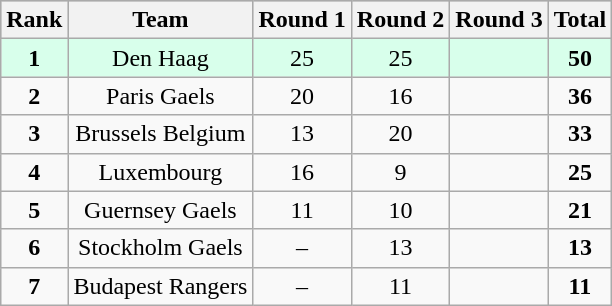<table class="wikitable">
<tr style="background:silver"!>
<th>Rank</th>
<th>Team</th>
<th>Round 1</th>
<th>Round 2</th>
<th>Round 3</th>
<th>Total</th>
</tr>
<tr bgcolor=#d8ffeb align="center">
<td><strong>1</strong></td>
<td>Den Haag</td>
<td>25</td>
<td>25</td>
<td></td>
<td><strong>50</strong></td>
</tr>
<tr align="center">
<td><strong>2</strong></td>
<td>Paris Gaels</td>
<td>20</td>
<td>16</td>
<td></td>
<td><strong>36</strong></td>
</tr>
<tr align="center">
<td><strong>3</strong></td>
<td>Brussels Belgium</td>
<td>13</td>
<td>20</td>
<td></td>
<td><strong>33</strong></td>
</tr>
<tr align="center">
<td><strong>4</strong></td>
<td>Luxembourg</td>
<td>16</td>
<td>9</td>
<td></td>
<td><strong>25</strong></td>
</tr>
<tr align="center">
<td><strong>5</strong></td>
<td>Guernsey Gaels</td>
<td>11</td>
<td>10</td>
<td></td>
<td><strong>21</strong></td>
</tr>
<tr align="center">
<td><strong>6</strong></td>
<td>Stockholm Gaels</td>
<td>–</td>
<td>13</td>
<td></td>
<td><strong>13</strong></td>
</tr>
<tr align="center">
<td><strong>7</strong></td>
<td>Budapest Rangers</td>
<td>–</td>
<td>11</td>
<td></td>
<td><strong>11</strong></td>
</tr>
</table>
